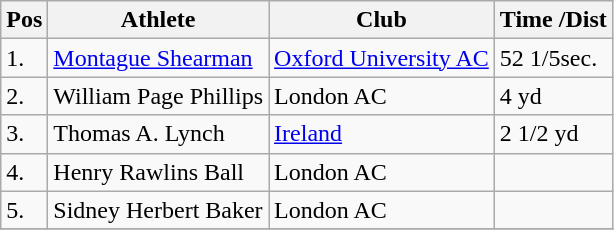<table class="wikitable">
<tr>
<th>Pos</th>
<th>Athlete</th>
<th>Club</th>
<th>Time /Dist</th>
</tr>
<tr>
<td>1.</td>
<td><a href='#'>Montague Shearman</a></td>
<td><a href='#'>Oxford University AC</a></td>
<td>52 1/5sec.</td>
</tr>
<tr>
<td>2.</td>
<td>William Page Phillips</td>
<td>London AC</td>
<td>4 yd</td>
</tr>
<tr>
<td>3.</td>
<td>Thomas A. Lynch</td>
<td><a href='#'>Ireland</a></td>
<td>2 1/2 yd</td>
</tr>
<tr>
<td>4.</td>
<td>Henry Rawlins Ball</td>
<td>London AC</td>
<td></td>
</tr>
<tr>
<td>5.</td>
<td>Sidney Herbert Baker</td>
<td>London AC</td>
<td></td>
</tr>
<tr>
</tr>
</table>
